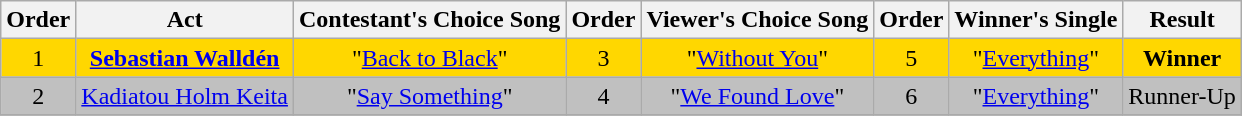<table class="wikitable plainrowheaders" style="text-align:center;">
<tr>
<th>Order</th>
<th>Act</th>
<th>Contestant's Choice Song</th>
<th>Order</th>
<th>Viewer's Choice Song</th>
<th>Order</th>
<th>Winner's Single</th>
<th>Result</th>
</tr>
<tr style="background:Gold;">
<td>1</td>
<td><strong><a href='#'>Sebastian Walldén</a></strong></td>
<td>"<a href='#'>Back to Black</a>"</td>
<td>3</td>
<td>"<a href='#'>Without You</a>"</td>
<td>5</td>
<td>"<a href='#'>Everything</a>"</td>
<td><strong>Winner</strong></td>
</tr>
<tr style="background:Silver;">
<td>2</td>
<td><a href='#'>Kadiatou Holm Keita</a></td>
<td>"<a href='#'>Say Something</a>"</td>
<td>4</td>
<td>"<a href='#'>We Found Love</a>"</td>
<td>6</td>
<td>"<a href='#'>Everything</a>"</td>
<td>Runner-Up</td>
</tr>
<tr>
</tr>
</table>
